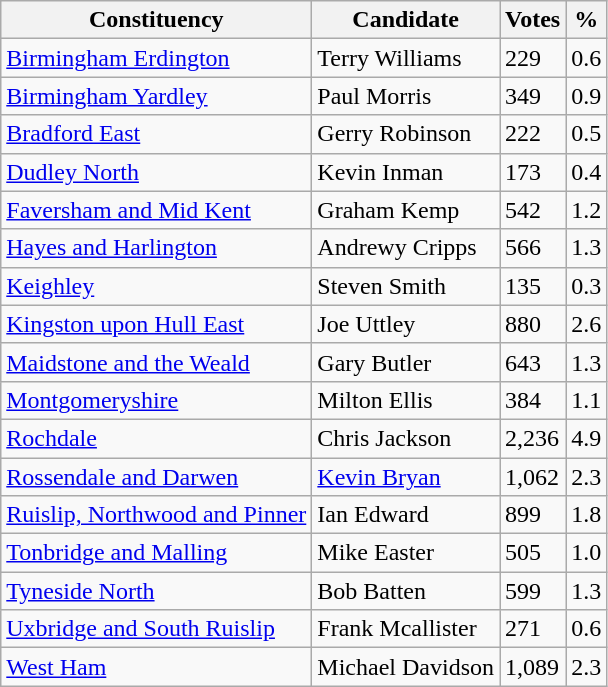<table class="wikitable sortable">
<tr>
<th>Constituency</th>
<th>Candidate</th>
<th>Votes</th>
<th>%</th>
</tr>
<tr>
<td><a href='#'>Birmingham Erdington</a></td>
<td>Terry Williams</td>
<td>229</td>
<td>0.6</td>
</tr>
<tr>
<td><a href='#'>Birmingham Yardley</a></td>
<td>Paul Morris</td>
<td>349</td>
<td>0.9</td>
</tr>
<tr>
<td><a href='#'>Bradford East</a></td>
<td>Gerry Robinson</td>
<td>222</td>
<td>0.5</td>
</tr>
<tr>
<td><a href='#'>Dudley North</a></td>
<td>Kevin Inman</td>
<td>173</td>
<td>0.4</td>
</tr>
<tr>
<td><a href='#'>Faversham and Mid Kent</a></td>
<td>Graham Kemp</td>
<td>542</td>
<td>1.2</td>
</tr>
<tr>
<td><a href='#'>Hayes and Harlington</a></td>
<td>Andrewy Cripps</td>
<td>566</td>
<td>1.3</td>
</tr>
<tr>
<td><a href='#'>Keighley</a></td>
<td>Steven Smith</td>
<td>135</td>
<td>0.3</td>
</tr>
<tr>
<td><a href='#'>Kingston upon Hull East</a></td>
<td>Joe Uttley</td>
<td>880</td>
<td>2.6</td>
</tr>
<tr>
<td><a href='#'>Maidstone and the Weald</a></td>
<td>Gary Butler</td>
<td>643</td>
<td>1.3</td>
</tr>
<tr>
<td><a href='#'>Montgomeryshire</a></td>
<td>Milton Ellis</td>
<td>384</td>
<td>1.1</td>
</tr>
<tr>
<td><a href='#'>Rochdale</a></td>
<td>Chris Jackson</td>
<td>2,236</td>
<td>4.9</td>
</tr>
<tr>
<td><a href='#'>Rossendale and Darwen</a></td>
<td><a href='#'>Kevin Bryan</a></td>
<td>1,062</td>
<td>2.3</td>
</tr>
<tr>
<td><a href='#'>Ruislip, Northwood and Pinner</a></td>
<td>Ian Edward</td>
<td>899</td>
<td>1.8</td>
</tr>
<tr>
<td><a href='#'>Tonbridge and Malling</a></td>
<td>Mike Easter</td>
<td>505</td>
<td>1.0</td>
</tr>
<tr>
<td><a href='#'>Tyneside North</a></td>
<td>Bob Batten</td>
<td>599</td>
<td>1.3</td>
</tr>
<tr>
<td><a href='#'>Uxbridge and South Ruislip</a></td>
<td>Frank Mcallister</td>
<td>271</td>
<td>0.6</td>
</tr>
<tr>
<td><a href='#'>West Ham</a></td>
<td>Michael Davidson</td>
<td>1,089</td>
<td>2.3</td>
</tr>
</table>
